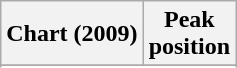<table class="wikitable plainrowheaders sortable" style="text-align:center;">
<tr>
<th scope="col">Chart (2009)</th>
<th scope="col">Peak<br>position</th>
</tr>
<tr>
</tr>
<tr>
</tr>
</table>
